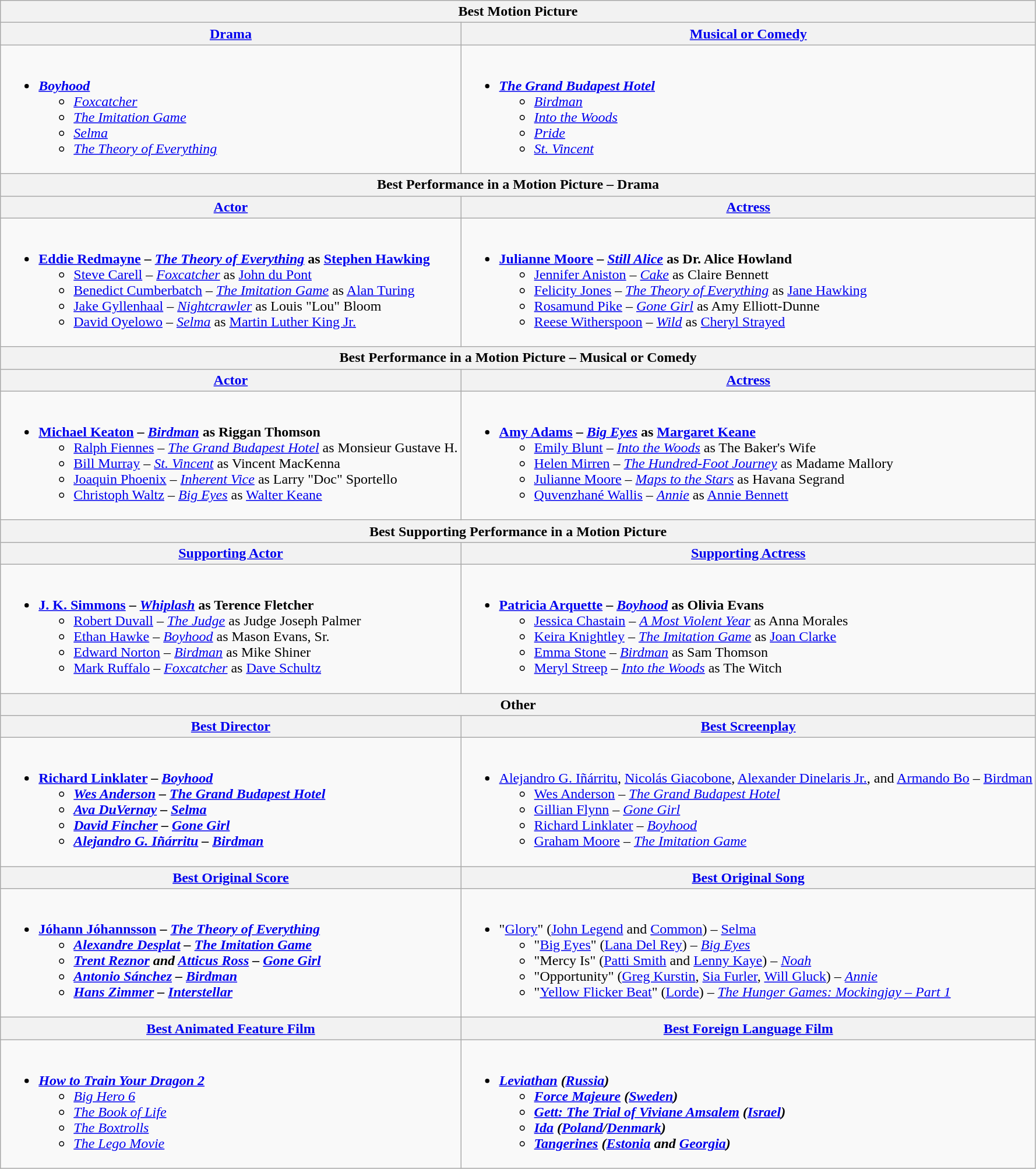<table class=wikitable style="width=100%">
<tr>
<th colspan=2>Best Motion Picture</th>
</tr>
<tr>
<th style="width=50%"><a href='#'>Drama</a></th>
<th style="width=50%"><a href='#'>Musical or Comedy</a></th>
</tr>
<tr>
<td valign="top"><br><ul><li><strong><em><a href='#'>Boyhood</a></em></strong><ul><li><em><a href='#'>Foxcatcher</a></em></li><li><em><a href='#'>The Imitation Game</a></em></li><li><em><a href='#'>Selma</a></em></li><li><em><a href='#'>The Theory of Everything</a></em></li></ul></li></ul></td>
<td valign="top"><br><ul><li><strong><em><a href='#'>The Grand Budapest Hotel</a></em></strong><ul><li><em><a href='#'>Birdman</a></em></li><li><em><a href='#'>Into the Woods</a></em></li><li><em><a href='#'>Pride</a></em></li><li><em><a href='#'>St. Vincent</a></em></li></ul></li></ul></td>
</tr>
<tr>
<th colspan=2>Best Performance in a Motion Picture – Drama</th>
</tr>
<tr>
<th><a href='#'>Actor</a></th>
<th><a href='#'>Actress</a></th>
</tr>
<tr>
<td valign="top"><br><ul><li><strong><a href='#'>Eddie Redmayne</a> – <em><a href='#'>The Theory of Everything</a></em> as <a href='#'>Stephen Hawking</a></strong><ul><li><a href='#'>Steve Carell</a> – <em><a href='#'>Foxcatcher</a></em> as <a href='#'>John du Pont</a></li><li><a href='#'>Benedict Cumberbatch</a> – <em><a href='#'>The Imitation Game</a></em> as <a href='#'>Alan Turing</a></li><li><a href='#'>Jake Gyllenhaal</a> – <em><a href='#'>Nightcrawler</a></em> as Louis "Lou" Bloom</li><li><a href='#'>David Oyelowo</a> – <em><a href='#'>Selma</a></em> as <a href='#'>Martin Luther King Jr.</a></li></ul></li></ul></td>
<td valign="top"><br><ul><li><strong><a href='#'>Julianne Moore</a> – <em><a href='#'>Still Alice</a></em> as Dr. Alice Howland</strong><ul><li><a href='#'>Jennifer Aniston</a> – <em><a href='#'>Cake</a></em> as Claire Bennett</li><li><a href='#'>Felicity Jones</a> – <em><a href='#'>The Theory of Everything</a></em> as <a href='#'>Jane Hawking</a></li><li><a href='#'>Rosamund Pike</a> – <em><a href='#'>Gone Girl</a></em> as Amy Elliott-Dunne</li><li><a href='#'>Reese Witherspoon</a> – <em><a href='#'>Wild</a></em> as <a href='#'>Cheryl Strayed</a></li></ul></li></ul></td>
</tr>
<tr>
<th colspan=2>Best Performance in a Motion Picture – Musical or Comedy</th>
</tr>
<tr>
<th><a href='#'>Actor</a></th>
<th><a href='#'>Actress</a></th>
</tr>
<tr>
<td valign="top"><br><ul><li><strong><a href='#'>Michael Keaton</a> – <em><a href='#'>Birdman</a></em> as Riggan Thomson</strong><ul><li><a href='#'>Ralph Fiennes</a> – <em><a href='#'>The Grand Budapest Hotel</a></em> as Monsieur Gustave H.</li><li><a href='#'>Bill Murray</a> – <em><a href='#'>St. Vincent</a></em> as Vincent MacKenna</li><li><a href='#'>Joaquin Phoenix</a> – <em><a href='#'>Inherent Vice</a></em> as Larry "Doc" Sportello</li><li><a href='#'>Christoph Waltz</a> – <em><a href='#'>Big Eyes</a></em> as <a href='#'>Walter Keane</a></li></ul></li></ul></td>
<td valign="top"><br><ul><li><strong><a href='#'>Amy Adams</a> – <em><a href='#'>Big Eyes</a></em> as <a href='#'>Margaret Keane</a></strong><ul><li><a href='#'>Emily Blunt</a> – <em><a href='#'>Into the Woods</a></em> as The Baker's Wife</li><li><a href='#'>Helen Mirren</a> – <em><a href='#'>The Hundred-Foot Journey</a></em> as Madame Mallory</li><li><a href='#'>Julianne Moore</a> – <em><a href='#'>Maps to the Stars</a></em> as Havana Segrand</li><li><a href='#'>Quvenzhané Wallis</a> – <em><a href='#'>Annie</a></em> as <a href='#'>Annie Bennett</a></li></ul></li></ul></td>
</tr>
<tr>
<th colspan=2>Best Supporting Performance in a Motion Picture</th>
</tr>
<tr>
<th><a href='#'>Supporting Actor</a></th>
<th><a href='#'>Supporting Actress</a></th>
</tr>
<tr>
<td valign="top"><br><ul><li><strong><a href='#'>J. K. Simmons</a> – <em><a href='#'>Whiplash</a></em> as Terence Fletcher</strong><ul><li><a href='#'>Robert Duvall</a> – <em><a href='#'>The Judge</a></em> as Judge Joseph Palmer</li><li><a href='#'>Ethan Hawke</a> – <em><a href='#'>Boyhood</a></em> as Mason Evans, Sr.</li><li><a href='#'>Edward Norton</a> – <em><a href='#'>Birdman</a></em> as Mike Shiner</li><li><a href='#'>Mark Ruffalo</a> – <em><a href='#'>Foxcatcher</a></em> as <a href='#'>Dave Schultz</a></li></ul></li></ul></td>
<td valign="top"><br><ul><li><strong><a href='#'>Patricia Arquette</a> – <em><a href='#'>Boyhood</a></em> as Olivia Evans</strong><ul><li><a href='#'>Jessica Chastain</a> – <em><a href='#'>A Most Violent Year</a></em> as Anna Morales</li><li><a href='#'>Keira Knightley</a> – <em><a href='#'>The Imitation Game</a></em> as <a href='#'>Joan Clarke</a></li><li><a href='#'>Emma Stone</a> – <em><a href='#'>Birdman</a></em> as Sam Thomson</li><li><a href='#'>Meryl Streep</a> – <em><a href='#'>Into the Woods</a></em> as The Witch</li></ul></li></ul></td>
</tr>
<tr>
<th colspan=2>Other</th>
</tr>
<tr>
<th><a href='#'>Best Director</a></th>
<th><a href='#'>Best Screenplay</a></th>
</tr>
<tr>
<td valign="top"><br><ul><li><strong><a href='#'>Richard Linklater</a> – <em><a href='#'>Boyhood</a><strong><em><ul><li><a href='#'>Wes Anderson</a> – </em><a href='#'>The Grand Budapest Hotel</a><em></li><li><a href='#'>Ava DuVernay</a> – </em><a href='#'>Selma</a><em></li><li><a href='#'>David Fincher</a> – </em><a href='#'>Gone Girl</a><em></li><li><a href='#'>Alejandro G. Iñárritu</a> – </em><a href='#'>Birdman</a><em></li></ul></li></ul></td>
<td valign="top"><br><ul><li></strong><a href='#'>Alejandro G. Iñárritu</a>, <a href='#'>Nicolás Giacobone</a>, <a href='#'>Alexander Dinelaris Jr.</a>, and <a href='#'>Armando Bo</a> – </em><a href='#'>Birdman</a></em></strong><ul><li><a href='#'>Wes Anderson</a> – <em><a href='#'>The Grand Budapest Hotel</a></em></li><li><a href='#'>Gillian Flynn</a> – <em><a href='#'>Gone Girl</a></em></li><li><a href='#'>Richard Linklater</a> – <em><a href='#'>Boyhood</a></em></li><li><a href='#'>Graham Moore</a> – <em><a href='#'>The Imitation Game</a></em></li></ul></li></ul></td>
</tr>
<tr>
<th><a href='#'>Best Original Score</a></th>
<th><a href='#'>Best Original Song</a></th>
</tr>
<tr>
<td valign="top"><br><ul><li><strong><a href='#'>Jóhann Jóhannsson</a> – <em><a href='#'>The Theory of Everything</a><strong><em><ul><li><a href='#'>Alexandre Desplat</a> – </em><a href='#'>The Imitation Game</a><em></li><li><a href='#'>Trent Reznor</a> and <a href='#'>Atticus Ross</a> – </em><a href='#'>Gone Girl</a><em></li><li><a href='#'>Antonio Sánchez</a> – </em><a href='#'>Birdman</a><em></li><li><a href='#'>Hans Zimmer</a> – </em><a href='#'>Interstellar</a><em></li></ul></li></ul></td>
<td valign="top"><br><ul><li></strong>"<a href='#'>Glory</a>" (<a href='#'>John Legend</a> and <a href='#'>Common</a>) – </em><a href='#'>Selma</a></em></strong><ul><li>"<a href='#'>Big Eyes</a>" (<a href='#'>Lana Del Rey</a>) – <em><a href='#'>Big Eyes</a></em></li><li>"Mercy Is" (<a href='#'>Patti Smith</a> and <a href='#'>Lenny Kaye</a>) – <em><a href='#'>Noah</a></em></li><li>"Opportunity" (<a href='#'>Greg Kurstin</a>, <a href='#'>Sia Furler</a>, <a href='#'>Will Gluck</a>) – <em><a href='#'>Annie</a></em></li><li>"<a href='#'>Yellow Flicker Beat</a>" (<a href='#'>Lorde</a>) – <em><a href='#'>The Hunger Games: Mockingjay – Part 1</a></em></li></ul></li></ul></td>
</tr>
<tr>
<th><a href='#'>Best Animated Feature Film</a></th>
<th><a href='#'>Best Foreign Language Film</a></th>
</tr>
<tr>
<td valign="top"><br><ul><li><strong><em><a href='#'>How to Train Your Dragon 2</a></em></strong><ul><li><em><a href='#'>Big Hero 6</a></em></li><li><em><a href='#'>The Book of Life</a></em></li><li><em><a href='#'>The Boxtrolls</a></em></li><li><em><a href='#'>The Lego Movie</a></em></li></ul></li></ul></td>
<td valign="top"><br><ul><li><strong><em><a href='#'>Leviathan</a><em> (<a href='#'>Russia</a>)<strong><ul><li></em><a href='#'>Force Majeure</a><em> (<a href='#'>Sweden</a>)</li><li></em><a href='#'>Gett: The Trial of Viviane Amsalem</a><em> (<a href='#'>Israel</a>)</li><li></em><a href='#'>Ida</a><em> (<a href='#'>Poland</a>/<a href='#'>Denmark</a>)</li><li></em><a href='#'>Tangerines</a><em> (<a href='#'>Estonia</a> and <a href='#'>Georgia</a>)</li></ul></li></ul></td>
</tr>
</table>
